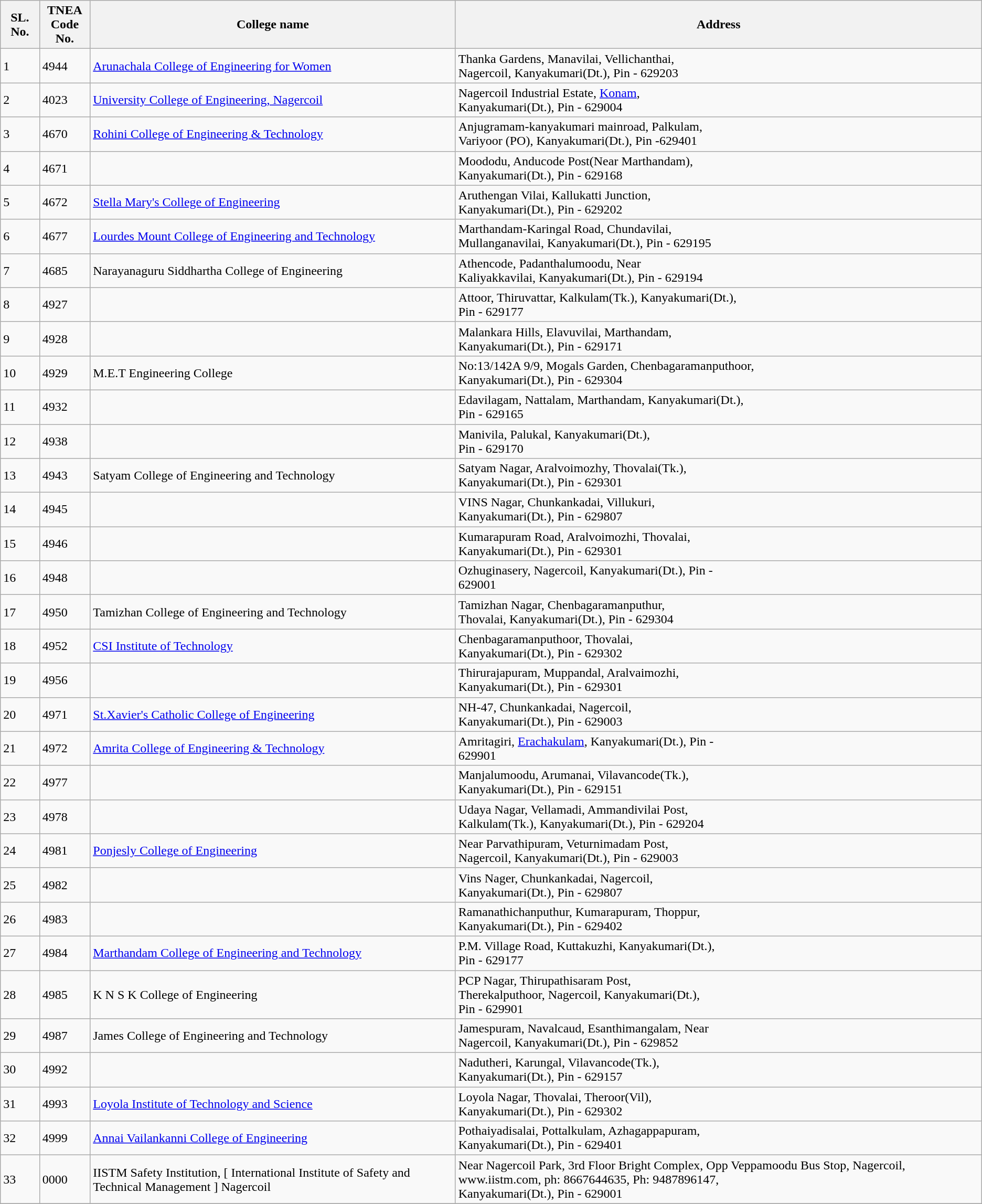<table class="wikitable sortable mw-collapsible">
<tr>
<th>SL. No.</th>
<th>TNEA<br>Code No.</th>
<th>College name</th>
<th>Address</th>
</tr>
<tr>
<td>1</td>
<td>4944</td>
<td><a href='#'>Arunachala  College of Engineering for Women</a></td>
<td>Thanka Gardens, Manavilai, Vellichanthai,<br>Nagercoil, Kanyakumari(Dt.), Pin - 629203</td>
</tr>
<tr>
<td>2</td>
<td>4023</td>
<td><a href='#'>University  College of Engineering, Nagercoil</a></td>
<td>Nagercoil Industrial Estate, <a href='#'>Konam</a>,<br>Kanyakumari(Dt.), Pin  - 629004</td>
</tr>
<tr>
<td>3</td>
<td>4670</td>
<td><a href='#'>Rohini College of Engineering & Technology</a></td>
<td>Anjugramam-kanyakumari mainroad, Palkulam,<br>Variyoor (PO),  Kanyakumari(Dt.), Pin -629401</td>
</tr>
<tr>
<td>4</td>
<td>4671</td>
<td></td>
<td>Moododu, Anducode Post(Near Marthandam),<br>Kanyakumari(Dt.), Pin - 629168</td>
</tr>
<tr>
<td>5</td>
<td>4672</td>
<td><a href='#'>Stella  Mary's College of Engineering</a></td>
<td>Aruthengan Vilai, Kallukatti Junction,<br>Kanyakumari(Dt.),  Pin - 629202</td>
</tr>
<tr>
<td>6</td>
<td>4677</td>
<td><a href='#'>Lourdes  Mount College of Engineering and Technology</a></td>
<td>Marthandam-Karingal Road, Chundavilai,<br>Mullanganavilai, Kanyakumari(Dt.), Pin  - 629195</td>
</tr>
<tr>
<td>7</td>
<td>4685</td>
<td>Narayanaguru  Siddhartha College of Engineering</td>
<td>Athencode,  Padanthalumoodu, Near<br>Kaliyakkavilai, Kanyakumari(Dt.), Pin - 629194</td>
</tr>
<tr>
<td>8</td>
<td>4927</td>
<td></td>
<td>Attoor, Thiruvattar, Kalkulam(Tk.), Kanyakumari(Dt.),<br>Pin - 629177</td>
</tr>
<tr>
<td>9</td>
<td>4928</td>
<td></td>
<td>Malankara Hills, Elavuvilai, Marthandam,<br>Kanyakumari(Dt.), Pin - 629171</td>
</tr>
<tr>
<td>10</td>
<td>4929</td>
<td>M.E.T  Engineering College</td>
<td>No:13/142A 9/9, Mogals Garden, Chenbagaramanputhoor,<br>Kanyakumari(Dt.), Pin - 629304</td>
</tr>
<tr>
<td>11</td>
<td>4932</td>
<td></td>
<td>Edavilagam, Nattalam, Marthandam, Kanyakumari(Dt.),<br>Pin - 629165</td>
</tr>
<tr>
<td>12</td>
<td>4938</td>
<td></td>
<td>Manivila, Palukal, Kanyakumari(Dt.),<br>Pin - 629170</td>
</tr>
<tr>
<td>13</td>
<td>4943</td>
<td>Satyam  College of Engineering and Technology</td>
<td>Satyam Nagar, Aralvoimozhy, Thovalai(Tk.),<br>Kanyakumari(Dt.), Pin - 629301</td>
</tr>
<tr>
<td>14</td>
<td>4945</td>
<td></td>
<td>VINS Nagar, Chunkankadai, Villukuri,<br>Kanyakumari(Dt.), Pin - 629807</td>
</tr>
<tr>
<td>15</td>
<td>4946</td>
<td></td>
<td>Kumarapuram Road, Aralvoimozhi, Thovalai,<br>Kanyakumari(Dt.), Pin - 629301</td>
</tr>
<tr>
<td>16</td>
<td>4948</td>
<td></td>
<td>Ozhuginasery, Nagercoil, Kanyakumari(Dt.), Pin -<br>629001</td>
</tr>
<tr>
<td>17</td>
<td>4950</td>
<td>Tamizhan  College of Engineering and Technology</td>
<td>Tamizhan Nagar, Chenbagaramanputhur,<br>Thovalai, Kanyakumari(Dt.), Pin - 629304</td>
</tr>
<tr>
<td>18</td>
<td>4952</td>
<td><a href='#'>CSI Institute of Technology</a></td>
<td>Chenbagaramanputhoor, Thovalai,<br>Kanyakumari(Dt.), Pin - 629302</td>
</tr>
<tr>
<td>19</td>
<td>4956</td>
<td></td>
<td>Thirurajapuram, Muppandal, Aralvaimozhi,<br>Kanyakumari(Dt.), Pin - 629301</td>
</tr>
<tr>
<td>20</td>
<td>4971</td>
<td><a href='#'>St.Xavier's  Catholic College of Engineering</a></td>
<td>NH-47, Chunkankadai, Nagercoil,<br>Kanyakumari(Dt.), Pin - 629003</td>
</tr>
<tr>
<td>21</td>
<td>4972</td>
<td><a href='#'>Amrita College of Engineering & Technology</a></td>
<td>Amritagiri, <a href='#'>Erachakulam</a>, Kanyakumari(Dt.), Pin -<br>629901</td>
</tr>
<tr>
<td>22</td>
<td>4977</td>
<td></td>
<td>Manjalumoodu, Arumanai, Vilavancode(Tk.),<br>Kanyakumari(Dt.), Pin - 629151</td>
</tr>
<tr>
<td>23</td>
<td>4978</td>
<td></td>
<td>Udaya Nagar, Vellamadi, Ammandivilai Post,<br>Kalkulam(Tk.), Kanyakumari(Dt.), Pin - 629204</td>
</tr>
<tr>
<td>24</td>
<td>4981</td>
<td><a href='#'>Ponjesly  College of Engineering</a></td>
<td>Near Parvathipuram, Veturnimadam Post,<br>Nagercoil, Kanyakumari(Dt.), Pin - 629003</td>
</tr>
<tr>
<td>25</td>
<td>4982</td>
<td></td>
<td>Vins Nager, Chunkankadai, Nagercoil,<br>Kanyakumari(Dt.), Pin - 629807</td>
</tr>
<tr>
<td>26</td>
<td>4983</td>
<td></td>
<td>Ramanathichanputhur, Kumarapuram, Thoppur,<br>Kanyakumari(Dt.), Pin - 629402</td>
</tr>
<tr>
<td>27</td>
<td>4984</td>
<td><a href='#'>Marthandam  College of Engineering and Technology</a></td>
<td>P.M. Village Road, Kuttakuzhi, Kanyakumari(Dt.),<br>Pin - 629177</td>
</tr>
<tr>
<td>28</td>
<td>4985</td>
<td>K  N S K College of Engineering</td>
<td>PCP Nagar, Thirupathisaram Post,<br>Therekalputhoor, Nagercoil, Kanyakumari(Dt.),<br>Pin - 629901</td>
</tr>
<tr>
<td>29</td>
<td>4987</td>
<td>James  College of Engineering and Technology</td>
<td>Jamespuram, Navalcaud, Esanthimangalam, Near<br>Nagercoil, Kanyakumari(Dt.), Pin - 629852</td>
</tr>
<tr>
<td>30</td>
<td>4992</td>
<td></td>
<td>Nadutheri, Karungal, Vilavancode(Tk.),<br>Kanyakumari(Dt.), Pin - 629157</td>
</tr>
<tr>
<td>31</td>
<td>4993</td>
<td><a href='#'>Loyola  Institute of Technology and Science</a></td>
<td>Loyola Nagar, Thovalai, Theroor(Vil),<br>Kanyakumari(Dt.), Pin - 629302</td>
</tr>
<tr>
<td>32</td>
<td>4999</td>
<td><a href='#'>Annai  Vailankanni College of Engineering</a></td>
<td>Pothaiyadisalai, Pottalkulam, Azhagappapuram,<br>Kanyakumari(Dt.), Pin - 629401</td>
</tr>
<tr>
<td>33</td>
<td>0000</td>
<td>IISTM Safety Institution, [ International Institute of Safety and Technical Management ] Nagercoil</td>
<td>Near Nagercoil Park, 3rd Floor Bright Complex, Opp Veppamoodu Bus Stop, Nagercoil, www.iistm.com, ph: 8667644635, Ph: 9487896147,<br>Kanyakumari(Dt.), Pin  - 629001</td>
</tr>
<tr>
</tr>
</table>
